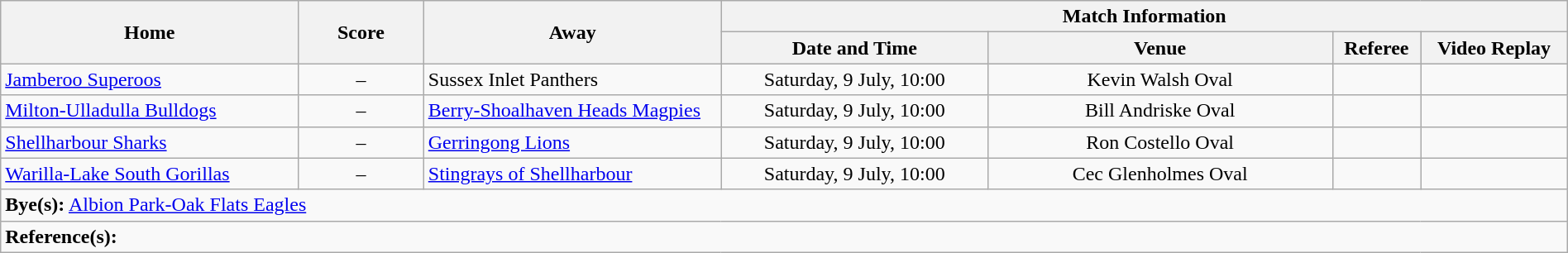<table class="wikitable" width="100% text-align:center;">
<tr>
<th rowspan="2" width="19%">Home</th>
<th rowspan="2" width="8%">Score</th>
<th rowspan="2" width="19%">Away</th>
<th colspan="4">Match Information</th>
</tr>
<tr bgcolor="#CCCCCC">
<th width="17%">Date and Time</th>
<th width="22%">Venue</th>
<th>Referee</th>
<th>Video Replay</th>
</tr>
<tr>
<td> <a href='#'>Jamberoo Superoos</a></td>
<td style="text-align:center;">–</td>
<td> Sussex Inlet Panthers</td>
<td style="text-align:center;">Saturday, 9 July, 10:00</td>
<td style="text-align:center;">Kevin Walsh Oval</td>
<td style="text-align:center;"></td>
<td style="text-align:center;"></td>
</tr>
<tr>
<td> <a href='#'>Milton-Ulladulla Bulldogs</a></td>
<td style="text-align:center;">–</td>
<td> <a href='#'>Berry-Shoalhaven Heads Magpies</a></td>
<td style="text-align:center;">Saturday, 9 July, 10:00</td>
<td style="text-align:center;">Bill Andriske Oval</td>
<td style="text-align:center;"></td>
<td style="text-align:center;"></td>
</tr>
<tr>
<td> <a href='#'>Shellharbour Sharks</a></td>
<td style="text-align:center;">–</td>
<td> <a href='#'>Gerringong Lions</a></td>
<td style="text-align:center;">Saturday, 9 July, 10:00</td>
<td style="text-align:center;">Ron Costello Oval</td>
<td style="text-align:center;"></td>
<td style="text-align:center;"></td>
</tr>
<tr>
<td> <a href='#'>Warilla-Lake South Gorillas</a></td>
<td style="text-align:center;">–</td>
<td> <a href='#'>Stingrays of Shellharbour</a></td>
<td style="text-align:center;">Saturday, 9 July, 10:00</td>
<td style="text-align:center;">Cec Glenholmes Oval</td>
<td style="text-align:center;"></td>
<td style="text-align:center;"></td>
</tr>
<tr>
<td colspan="7"><strong>Bye(s):</strong>  <a href='#'>Albion Park-Oak Flats Eagles</a></td>
</tr>
<tr>
<td colspan="7"><strong>Reference(s):</strong></td>
</tr>
</table>
